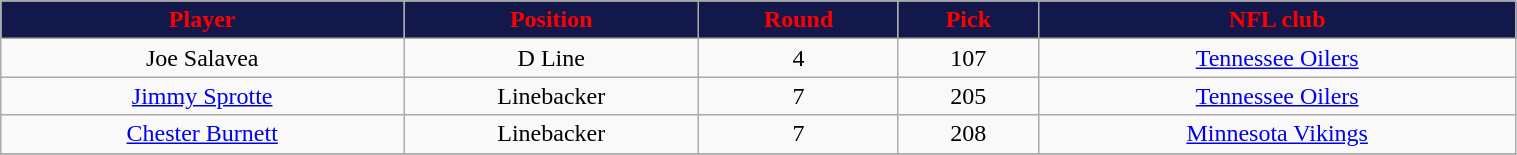<table class="wikitable" width="80%">
<tr align="center"  style="background:#121849;color:red;">
<td><strong>Player</strong></td>
<td><strong>Position</strong></td>
<td><strong>Round</strong></td>
<td><strong>Pick</strong></td>
<td><strong>NFL club</strong></td>
</tr>
<tr align="center" bgcolor="">
<td>Joe Salavea</td>
<td>D Line</td>
<td>4</td>
<td>107</td>
<td><a href='#'>Tennessee Oilers</a></td>
</tr>
<tr align="center" bgcolor="">
<td><a href='#'>Jimmy Sprotte</a></td>
<td>Linebacker</td>
<td>7</td>
<td>205</td>
<td><a href='#'>Tennessee Oilers</a></td>
</tr>
<tr align="center" bgcolor="">
<td><a href='#'>Chester Burnett</a></td>
<td>Linebacker</td>
<td>7</td>
<td>208</td>
<td><a href='#'>Minnesota Vikings</a></td>
</tr>
<tr align="center" bgcolor="">
</tr>
</table>
